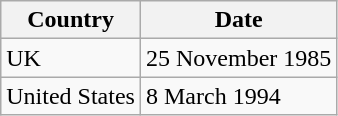<table class="wikitable">
<tr>
<th>Country</th>
<th>Date</th>
</tr>
<tr>
<td>UK</td>
<td>25 November 1985</td>
</tr>
<tr>
<td>United States</td>
<td>8 March 1994</td>
</tr>
</table>
